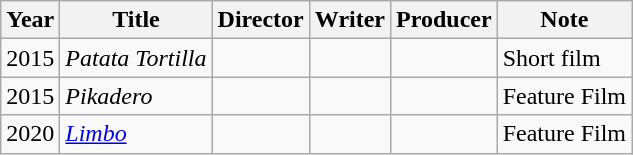<table class="wikitable sortable">
<tr>
<th>Year</th>
<th>Title</th>
<th>Director</th>
<th>Writer</th>
<th>Producer</th>
<th>Note</th>
</tr>
<tr>
<td>2015</td>
<td><em>Patata Tortilla </em></td>
<td style="text-align:center;"></td>
<td style="text-align:center;"></td>
<td style="text-align:center;"></td>
<td>Short film</td>
</tr>
<tr>
<td>2015</td>
<td><em>Pikadero</em></td>
<td style="text-align:center;"></td>
<td style="text-align:center;"></td>
<td style="text-align:center;"></td>
<td>Feature Film</td>
</tr>
<tr>
<td>2020</td>
<td><em><a href='#'>Limbo</a></em></td>
<td style="text-align:center;"></td>
<td style="text-align:center;"></td>
<td style="text-align:center;"></td>
<td>Feature Film</td>
</tr>
</table>
